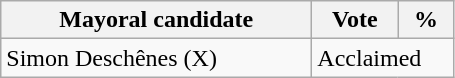<table class="wikitable">
<tr>
<th bgcolor="#DDDDFF" width="200px">Mayoral candidate</th>
<th bgcolor="#DDDDFF" width="50px">Vote</th>
<th bgcolor="#DDDDFF"  width="30px">%</th>
</tr>
<tr>
<td>Simon Deschênes (X)</td>
<td colspan="2">Acclaimed</td>
</tr>
</table>
